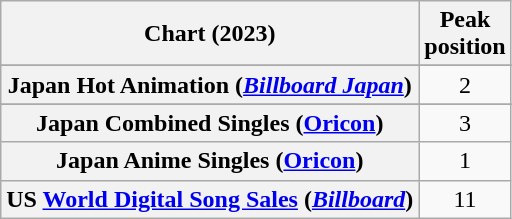<table class="wikitable sortable plainrowheaders" style="text-align:center">
<tr>
<th scope="col">Chart (2023)</th>
<th scope="col">Peak<br>position</th>
</tr>
<tr>
</tr>
<tr>
</tr>
<tr>
<th scope="row">Japan Hot Animation (<em><a href='#'>Billboard Japan</a></em>)</th>
<td>2</td>
</tr>
<tr>
</tr>
<tr>
<th scope="row">Japan Combined Singles (<a href='#'>Oricon</a>)<br></th>
<td>3</td>
</tr>
<tr>
<th scope="row">Japan Anime Singles (<a href='#'>Oricon</a>)<br></th>
<td>1</td>
</tr>
<tr>
<th scope="row">US <a href='#'>World Digital Song Sales</a> (<em><a href='#'>Billboard</a></em>)</th>
<td>11</td>
</tr>
</table>
